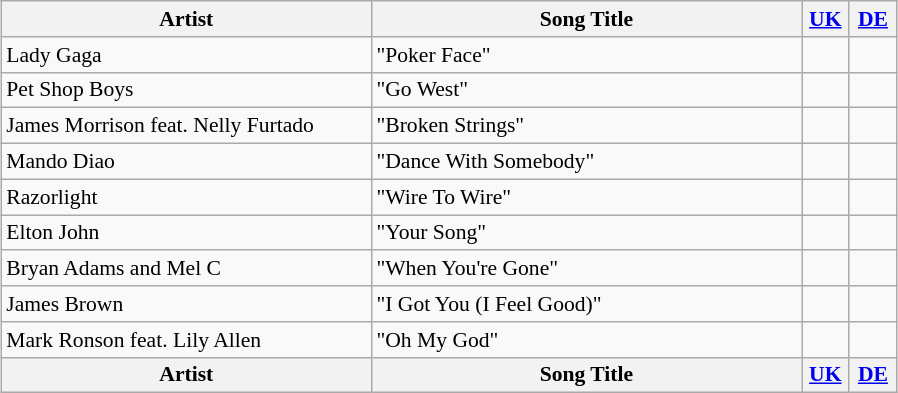<table class="wikitable sortable" style="font-size:90%; text-align:left; margin: 5px;">
<tr>
<th style="width:240px;">Artist</th>
<th style="width:280px;">Song Title</th>
<th width=25px><a href='#'>UK</a></th>
<th width=25px><a href='#'>DE</a></th>
</tr>
<tr>
<td>Lady Gaga</td>
<td>"Poker Face"</td>
<td></td>
<td></td>
</tr>
<tr>
<td>Pet Shop Boys</td>
<td>"Go West"</td>
<td></td>
<td></td>
</tr>
<tr>
<td>James Morrison feat. Nelly Furtado</td>
<td>"Broken Strings"</td>
<td></td>
<td></td>
</tr>
<tr>
<td>Mando Diao</td>
<td>"Dance With Somebody"</td>
<td></td>
<td></td>
</tr>
<tr>
<td>Razorlight</td>
<td>"Wire To Wire"</td>
<td></td>
<td></td>
</tr>
<tr>
<td>Elton John</td>
<td>"Your Song"</td>
<td></td>
<td></td>
</tr>
<tr>
<td>Bryan Adams and Mel C</td>
<td>"When You're Gone"</td>
<td></td>
<td></td>
</tr>
<tr>
<td>James Brown</td>
<td>"I Got You (I Feel Good)"</td>
<td></td>
<td></td>
</tr>
<tr>
<td>Mark Ronson feat. Lily Allen</td>
<td>"Oh My God"</td>
<td></td>
<td></td>
</tr>
<tr class="sortbottom">
<th>Artist</th>
<th>Song Title</th>
<th><a href='#'>UK</a></th>
<th><a href='#'>DE</a></th>
</tr>
</table>
